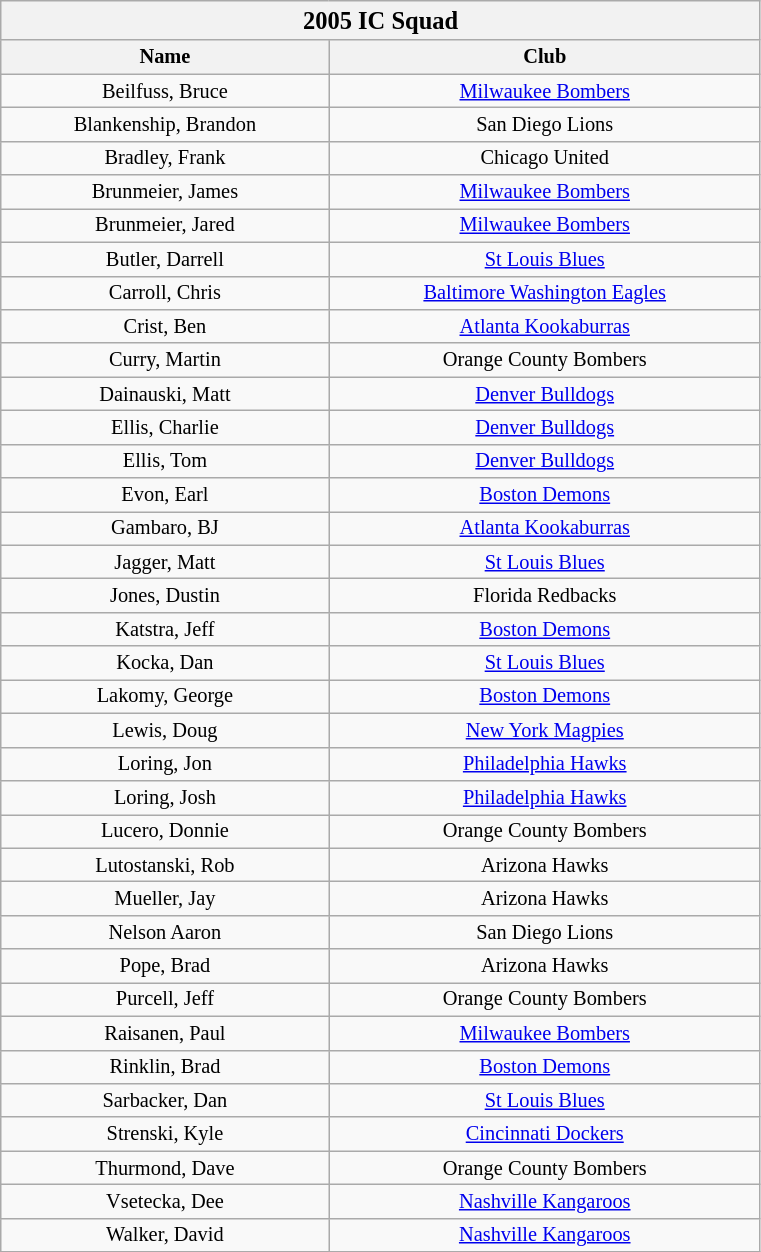<table class="wikitable collapsible collapsed" style="font-size: 85%; text-align:center;">
<tr valign="top">
<th colspan="2" width="500"><big>2005 IC Squad</big></th>
</tr>
<tr>
<th>Name</th>
<th>Club</th>
</tr>
<tr>
<td>Beilfuss, Bruce</td>
<td><a href='#'>Milwaukee Bombers</a></td>
</tr>
<tr>
<td>Blankenship, Brandon</td>
<td>San Diego Lions</td>
</tr>
<tr>
<td>Bradley, Frank</td>
<td>Chicago United</td>
</tr>
<tr>
<td>Brunmeier, James</td>
<td><a href='#'>Milwaukee Bombers</a></td>
</tr>
<tr>
<td>Brunmeier, Jared</td>
<td><a href='#'>Milwaukee Bombers</a></td>
</tr>
<tr>
<td>Butler, Darrell</td>
<td><a href='#'>St Louis Blues</a></td>
</tr>
<tr>
<td>Carroll, Chris</td>
<td><a href='#'>Baltimore Washington Eagles</a></td>
</tr>
<tr>
<td>Crist, Ben</td>
<td><a href='#'>Atlanta Kookaburras</a></td>
</tr>
<tr>
<td>Curry, Martin</td>
<td>Orange County Bombers</td>
</tr>
<tr>
<td>Dainauski, Matt</td>
<td><a href='#'>Denver Bulldogs</a></td>
</tr>
<tr>
<td>Ellis, Charlie</td>
<td><a href='#'>Denver Bulldogs</a></td>
</tr>
<tr>
<td>Ellis, Tom</td>
<td><a href='#'>Denver Bulldogs</a></td>
</tr>
<tr>
<td>Evon, Earl</td>
<td><a href='#'>Boston Demons</a></td>
</tr>
<tr>
<td>Gambaro, BJ</td>
<td><a href='#'>Atlanta Kookaburras</a></td>
</tr>
<tr>
<td>Jagger, Matt</td>
<td><a href='#'>St Louis Blues</a></td>
</tr>
<tr>
<td>Jones, Dustin</td>
<td>Florida Redbacks</td>
</tr>
<tr>
<td>Katstra, Jeff</td>
<td><a href='#'>Boston Demons</a></td>
</tr>
<tr>
<td>Kocka, Dan</td>
<td><a href='#'>St Louis Blues</a></td>
</tr>
<tr>
<td>Lakomy, George</td>
<td><a href='#'>Boston Demons</a></td>
</tr>
<tr>
<td>Lewis, Doug</td>
<td><a href='#'>New York Magpies</a></td>
</tr>
<tr>
<td>Loring, Jon</td>
<td><a href='#'>Philadelphia Hawks</a></td>
</tr>
<tr>
<td>Loring, Josh</td>
<td><a href='#'>Philadelphia Hawks</a></td>
</tr>
<tr>
<td>Lucero, Donnie</td>
<td>Orange County Bombers</td>
</tr>
<tr>
<td>Lutostanski, Rob</td>
<td>Arizona Hawks</td>
</tr>
<tr>
<td>Mueller, Jay</td>
<td>Arizona Hawks</td>
</tr>
<tr>
<td>Nelson Aaron</td>
<td>San Diego Lions</td>
</tr>
<tr>
<td>Pope, Brad</td>
<td>Arizona Hawks</td>
</tr>
<tr>
<td>Purcell, Jeff</td>
<td>Orange County Bombers</td>
</tr>
<tr>
<td>Raisanen, Paul</td>
<td><a href='#'>Milwaukee Bombers</a></td>
</tr>
<tr>
<td>Rinklin, Brad</td>
<td><a href='#'>Boston Demons</a></td>
</tr>
<tr>
<td>Sarbacker, Dan</td>
<td><a href='#'>St Louis Blues</a></td>
</tr>
<tr>
<td>Strenski, Kyle</td>
<td><a href='#'>Cincinnati Dockers</a></td>
</tr>
<tr>
<td>Thurmond, Dave</td>
<td>Orange County Bombers</td>
</tr>
<tr>
<td>Vsetecka, Dee</td>
<td><a href='#'>Nashville Kangaroos</a></td>
</tr>
<tr>
<td>Walker, David</td>
<td><a href='#'>Nashville Kangaroos</a></td>
</tr>
</table>
